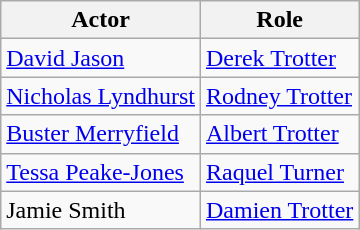<table class="wikitable">
<tr>
<th>Actor</th>
<th>Role</th>
</tr>
<tr>
<td><a href='#'>David Jason</a></td>
<td><a href='#'>Derek Trotter</a></td>
</tr>
<tr>
<td><a href='#'>Nicholas Lyndhurst</a></td>
<td><a href='#'>Rodney Trotter</a></td>
</tr>
<tr>
<td><a href='#'>Buster Merryfield</a></td>
<td><a href='#'>Albert Trotter</a></td>
</tr>
<tr>
<td><a href='#'>Tessa Peake-Jones</a></td>
<td><a href='#'>Raquel Turner</a></td>
</tr>
<tr>
<td>Jamie Smith</td>
<td><a href='#'>Damien Trotter</a></td>
</tr>
</table>
